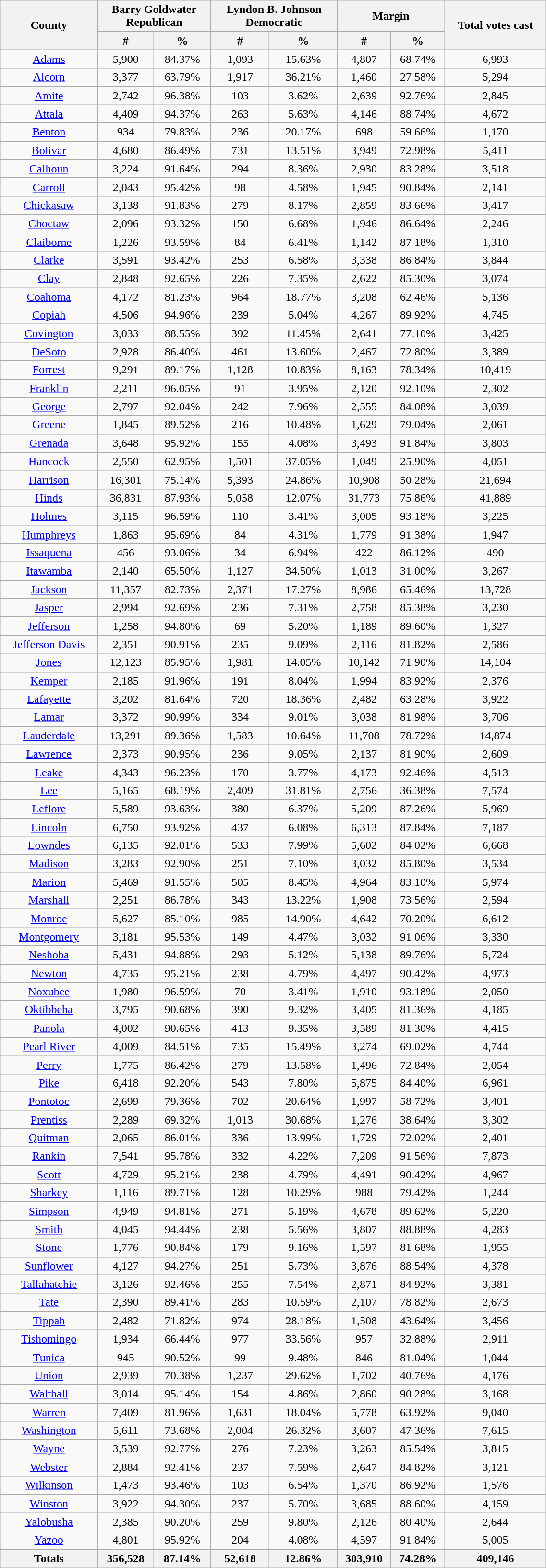<table width="60%" class="wikitable sortable">
<tr>
<th style="text-align:center;" rowspan="2">County</th>
<th style="text-align:center;" colspan="2">Barry Goldwater<br>Republican</th>
<th style="text-align:center;" colspan="2">Lyndon B. Johnson<br>Democratic</th>
<th style="text-align:center;" colspan="2">Margin</th>
<th style="text-align:center;" rowspan="2">Total votes cast</th>
</tr>
<tr>
<th style="text-align:center;" data-sort-type="number">#</th>
<th style="text-align:center;" data-sort-type="number">%</th>
<th style="text-align:center;" data-sort-type="number">#</th>
<th style="text-align:center;" data-sort-type="number">%</th>
<th style="text-align:center;" data-sort-type="number">#</th>
<th style="text-align:center;" data-sort-type="number">%</th>
</tr>
<tr style="text-align:center;">
<td><a href='#'>Adams</a></td>
<td>5,900</td>
<td>84.37%</td>
<td>1,093</td>
<td>15.63%</td>
<td>4,807</td>
<td>68.74%</td>
<td>6,993</td>
</tr>
<tr style="text-align:center;">
<td><a href='#'>Alcorn</a></td>
<td>3,377</td>
<td>63.79%</td>
<td>1,917</td>
<td>36.21%</td>
<td>1,460</td>
<td>27.58%</td>
<td>5,294</td>
</tr>
<tr style="text-align:center;">
<td><a href='#'>Amite</a></td>
<td>2,742</td>
<td>96.38%</td>
<td>103</td>
<td>3.62%</td>
<td>2,639</td>
<td>92.76%</td>
<td>2,845</td>
</tr>
<tr style="text-align:center;">
<td><a href='#'>Attala</a></td>
<td>4,409</td>
<td>94.37%</td>
<td>263</td>
<td>5.63%</td>
<td>4,146</td>
<td>88.74%</td>
<td>4,672</td>
</tr>
<tr style="text-align:center;">
<td><a href='#'>Benton</a></td>
<td>934</td>
<td>79.83%</td>
<td>236</td>
<td>20.17%</td>
<td>698</td>
<td>59.66%</td>
<td>1,170</td>
</tr>
<tr style="text-align:center;">
<td><a href='#'>Bolivar</a></td>
<td>4,680</td>
<td>86.49%</td>
<td>731</td>
<td>13.51%</td>
<td>3,949</td>
<td>72.98%</td>
<td>5,411</td>
</tr>
<tr style="text-align:center;">
<td><a href='#'>Calhoun</a></td>
<td>3,224</td>
<td>91.64%</td>
<td>294</td>
<td>8.36%</td>
<td>2,930</td>
<td>83.28%</td>
<td>3,518</td>
</tr>
<tr style="text-align:center;">
<td><a href='#'>Carroll</a></td>
<td>2,043</td>
<td>95.42%</td>
<td>98</td>
<td>4.58%</td>
<td>1,945</td>
<td>90.84%</td>
<td>2,141</td>
</tr>
<tr style="text-align:center;">
<td><a href='#'>Chickasaw</a></td>
<td>3,138</td>
<td>91.83%</td>
<td>279</td>
<td>8.17%</td>
<td>2,859</td>
<td>83.66%</td>
<td>3,417</td>
</tr>
<tr style="text-align:center;">
<td><a href='#'>Choctaw</a></td>
<td>2,096</td>
<td>93.32%</td>
<td>150</td>
<td>6.68%</td>
<td>1,946</td>
<td>86.64%</td>
<td>2,246</td>
</tr>
<tr style="text-align:center;">
<td><a href='#'>Claiborne</a></td>
<td>1,226</td>
<td>93.59%</td>
<td>84</td>
<td>6.41%</td>
<td>1,142</td>
<td>87.18%</td>
<td>1,310</td>
</tr>
<tr style="text-align:center;">
<td><a href='#'>Clarke</a></td>
<td>3,591</td>
<td>93.42%</td>
<td>253</td>
<td>6.58%</td>
<td>3,338</td>
<td>86.84%</td>
<td>3,844</td>
</tr>
<tr style="text-align:center;">
<td><a href='#'>Clay</a></td>
<td>2,848</td>
<td>92.65%</td>
<td>226</td>
<td>7.35%</td>
<td>2,622</td>
<td>85.30%</td>
<td>3,074</td>
</tr>
<tr style="text-align:center;">
<td><a href='#'>Coahoma</a></td>
<td>4,172</td>
<td>81.23%</td>
<td>964</td>
<td>18.77%</td>
<td>3,208</td>
<td>62.46%</td>
<td>5,136</td>
</tr>
<tr style="text-align:center;">
<td><a href='#'>Copiah</a></td>
<td>4,506</td>
<td>94.96%</td>
<td>239</td>
<td>5.04%</td>
<td>4,267</td>
<td>89.92%</td>
<td>4,745</td>
</tr>
<tr style="text-align:center;">
<td><a href='#'>Covington</a></td>
<td>3,033</td>
<td>88.55%</td>
<td>392</td>
<td>11.45%</td>
<td>2,641</td>
<td>77.10%</td>
<td>3,425</td>
</tr>
<tr style="text-align:center;">
<td><a href='#'>DeSoto</a></td>
<td>2,928</td>
<td>86.40%</td>
<td>461</td>
<td>13.60%</td>
<td>2,467</td>
<td>72.80%</td>
<td>3,389</td>
</tr>
<tr style="text-align:center;">
<td><a href='#'>Forrest</a></td>
<td>9,291</td>
<td>89.17%</td>
<td>1,128</td>
<td>10.83%</td>
<td>8,163</td>
<td>78.34%</td>
<td>10,419</td>
</tr>
<tr style="text-align:center;">
<td><a href='#'>Franklin</a></td>
<td>2,211</td>
<td>96.05%</td>
<td>91</td>
<td>3.95%</td>
<td>2,120</td>
<td>92.10%</td>
<td>2,302</td>
</tr>
<tr style="text-align:center;">
<td><a href='#'>George</a></td>
<td>2,797</td>
<td>92.04%</td>
<td>242</td>
<td>7.96%</td>
<td>2,555</td>
<td>84.08%</td>
<td>3,039</td>
</tr>
<tr style="text-align:center;">
<td><a href='#'>Greene</a></td>
<td>1,845</td>
<td>89.52%</td>
<td>216</td>
<td>10.48%</td>
<td>1,629</td>
<td>79.04%</td>
<td>2,061</td>
</tr>
<tr style="text-align:center;">
<td><a href='#'>Grenada</a></td>
<td>3,648</td>
<td>95.92%</td>
<td>155</td>
<td>4.08%</td>
<td>3,493</td>
<td>91.84%</td>
<td>3,803</td>
</tr>
<tr style="text-align:center;">
<td><a href='#'>Hancock</a></td>
<td>2,550</td>
<td>62.95%</td>
<td>1,501</td>
<td>37.05%</td>
<td>1,049</td>
<td>25.90%</td>
<td>4,051</td>
</tr>
<tr style="text-align:center;">
<td><a href='#'>Harrison</a></td>
<td>16,301</td>
<td>75.14%</td>
<td>5,393</td>
<td>24.86%</td>
<td>10,908</td>
<td>50.28%</td>
<td>21,694</td>
</tr>
<tr style="text-align:center;">
<td><a href='#'>Hinds</a></td>
<td>36,831</td>
<td>87.93%</td>
<td>5,058</td>
<td>12.07%</td>
<td>31,773</td>
<td>75.86%</td>
<td>41,889</td>
</tr>
<tr style="text-align:center;">
<td><a href='#'>Holmes</a></td>
<td>3,115</td>
<td>96.59%</td>
<td>110</td>
<td>3.41%</td>
<td>3,005</td>
<td>93.18%</td>
<td>3,225</td>
</tr>
<tr style="text-align:center;">
<td><a href='#'>Humphreys</a></td>
<td>1,863</td>
<td>95.69%</td>
<td>84</td>
<td>4.31%</td>
<td>1,779</td>
<td>91.38%</td>
<td>1,947</td>
</tr>
<tr style="text-align:center;">
<td><a href='#'>Issaquena</a></td>
<td>456</td>
<td>93.06%</td>
<td>34</td>
<td>6.94%</td>
<td>422</td>
<td>86.12%</td>
<td>490</td>
</tr>
<tr style="text-align:center;">
<td><a href='#'>Itawamba</a></td>
<td>2,140</td>
<td>65.50%</td>
<td>1,127</td>
<td>34.50%</td>
<td>1,013</td>
<td>31.00%</td>
<td>3,267</td>
</tr>
<tr style="text-align:center;">
<td><a href='#'>Jackson</a></td>
<td>11,357</td>
<td>82.73%</td>
<td>2,371</td>
<td>17.27%</td>
<td>8,986</td>
<td>65.46%</td>
<td>13,728</td>
</tr>
<tr style="text-align:center;">
<td><a href='#'>Jasper</a></td>
<td>2,994</td>
<td>92.69%</td>
<td>236</td>
<td>7.31%</td>
<td>2,758</td>
<td>85.38%</td>
<td>3,230</td>
</tr>
<tr style="text-align:center;">
<td><a href='#'>Jefferson</a></td>
<td>1,258</td>
<td>94.80%</td>
<td>69</td>
<td>5.20%</td>
<td>1,189</td>
<td>89.60%</td>
<td>1,327</td>
</tr>
<tr style="text-align:center;">
<td><a href='#'>Jefferson Davis</a></td>
<td>2,351</td>
<td>90.91%</td>
<td>235</td>
<td>9.09%</td>
<td>2,116</td>
<td>81.82%</td>
<td>2,586</td>
</tr>
<tr style="text-align:center;">
<td><a href='#'>Jones</a></td>
<td>12,123</td>
<td>85.95%</td>
<td>1,981</td>
<td>14.05%</td>
<td>10,142</td>
<td>71.90%</td>
<td>14,104</td>
</tr>
<tr style="text-align:center;">
<td><a href='#'>Kemper</a></td>
<td>2,185</td>
<td>91.96%</td>
<td>191</td>
<td>8.04%</td>
<td>1,994</td>
<td>83.92%</td>
<td>2,376</td>
</tr>
<tr style="text-align:center;">
<td><a href='#'>Lafayette</a></td>
<td>3,202</td>
<td>81.64%</td>
<td>720</td>
<td>18.36%</td>
<td>2,482</td>
<td>63.28%</td>
<td>3,922</td>
</tr>
<tr style="text-align:center;">
<td><a href='#'>Lamar</a></td>
<td>3,372</td>
<td>90.99%</td>
<td>334</td>
<td>9.01%</td>
<td>3,038</td>
<td>81.98%</td>
<td>3,706</td>
</tr>
<tr style="text-align:center;">
<td><a href='#'>Lauderdale</a></td>
<td>13,291</td>
<td>89.36%</td>
<td>1,583</td>
<td>10.64%</td>
<td>11,708</td>
<td>78.72%</td>
<td>14,874</td>
</tr>
<tr style="text-align:center;">
<td><a href='#'>Lawrence</a></td>
<td>2,373</td>
<td>90.95%</td>
<td>236</td>
<td>9.05%</td>
<td>2,137</td>
<td>81.90%</td>
<td>2,609</td>
</tr>
<tr style="text-align:center;">
<td><a href='#'>Leake</a></td>
<td>4,343</td>
<td>96.23%</td>
<td>170</td>
<td>3.77%</td>
<td>4,173</td>
<td>92.46%</td>
<td>4,513</td>
</tr>
<tr style="text-align:center;">
<td><a href='#'>Lee</a></td>
<td>5,165</td>
<td>68.19%</td>
<td>2,409</td>
<td>31.81%</td>
<td>2,756</td>
<td>36.38%</td>
<td>7,574</td>
</tr>
<tr style="text-align:center;">
<td><a href='#'>Leflore</a></td>
<td>5,589</td>
<td>93.63%</td>
<td>380</td>
<td>6.37%</td>
<td>5,209</td>
<td>87.26%</td>
<td>5,969</td>
</tr>
<tr style="text-align:center;">
<td><a href='#'>Lincoln</a></td>
<td>6,750</td>
<td>93.92%</td>
<td>437</td>
<td>6.08%</td>
<td>6,313</td>
<td>87.84%</td>
<td>7,187</td>
</tr>
<tr style="text-align:center;">
<td><a href='#'>Lowndes</a></td>
<td>6,135</td>
<td>92.01%</td>
<td>533</td>
<td>7.99%</td>
<td>5,602</td>
<td>84.02%</td>
<td>6,668</td>
</tr>
<tr style="text-align:center;">
<td><a href='#'>Madison</a></td>
<td>3,283</td>
<td>92.90%</td>
<td>251</td>
<td>7.10%</td>
<td>3,032</td>
<td>85.80%</td>
<td>3,534</td>
</tr>
<tr style="text-align:center;">
<td><a href='#'>Marion</a></td>
<td>5,469</td>
<td>91.55%</td>
<td>505</td>
<td>8.45%</td>
<td>4,964</td>
<td>83.10%</td>
<td>5,974</td>
</tr>
<tr style="text-align:center;">
<td><a href='#'>Marshall</a></td>
<td>2,251</td>
<td>86.78%</td>
<td>343</td>
<td>13.22%</td>
<td>1,908</td>
<td>73.56%</td>
<td>2,594</td>
</tr>
<tr style="text-align:center;">
<td><a href='#'>Monroe</a></td>
<td>5,627</td>
<td>85.10%</td>
<td>985</td>
<td>14.90%</td>
<td>4,642</td>
<td>70.20%</td>
<td>6,612</td>
</tr>
<tr style="text-align:center;">
<td><a href='#'>Montgomery</a></td>
<td>3,181</td>
<td>95.53%</td>
<td>149</td>
<td>4.47%</td>
<td>3,032</td>
<td>91.06%</td>
<td>3,330</td>
</tr>
<tr style="text-align:center;">
<td><a href='#'>Neshoba</a></td>
<td>5,431</td>
<td>94.88%</td>
<td>293</td>
<td>5.12%</td>
<td>5,138</td>
<td>89.76%</td>
<td>5,724</td>
</tr>
<tr style="text-align:center;">
<td><a href='#'>Newton</a></td>
<td>4,735</td>
<td>95.21%</td>
<td>238</td>
<td>4.79%</td>
<td>4,497</td>
<td>90.42%</td>
<td>4,973</td>
</tr>
<tr style="text-align:center;">
<td><a href='#'>Noxubee</a></td>
<td>1,980</td>
<td>96.59%</td>
<td>70</td>
<td>3.41%</td>
<td>1,910</td>
<td>93.18%</td>
<td>2,050</td>
</tr>
<tr style="text-align:center;">
<td><a href='#'>Oktibbeha</a></td>
<td>3,795</td>
<td>90.68%</td>
<td>390</td>
<td>9.32%</td>
<td>3,405</td>
<td>81.36%</td>
<td>4,185</td>
</tr>
<tr style="text-align:center;">
<td><a href='#'>Panola</a></td>
<td>4,002</td>
<td>90.65%</td>
<td>413</td>
<td>9.35%</td>
<td>3,589</td>
<td>81.30%</td>
<td>4,415</td>
</tr>
<tr style="text-align:center;">
<td><a href='#'>Pearl River</a></td>
<td>4,009</td>
<td>84.51%</td>
<td>735</td>
<td>15.49%</td>
<td>3,274</td>
<td>69.02%</td>
<td>4,744</td>
</tr>
<tr style="text-align:center;">
<td><a href='#'>Perry</a></td>
<td>1,775</td>
<td>86.42%</td>
<td>279</td>
<td>13.58%</td>
<td>1,496</td>
<td>72.84%</td>
<td>2,054</td>
</tr>
<tr style="text-align:center;">
<td><a href='#'>Pike</a></td>
<td>6,418</td>
<td>92.20%</td>
<td>543</td>
<td>7.80%</td>
<td>5,875</td>
<td>84.40%</td>
<td>6,961</td>
</tr>
<tr style="text-align:center;">
<td><a href='#'>Pontotoc</a></td>
<td>2,699</td>
<td>79.36%</td>
<td>702</td>
<td>20.64%</td>
<td>1,997</td>
<td>58.72%</td>
<td>3,401</td>
</tr>
<tr style="text-align:center;">
<td><a href='#'>Prentiss</a></td>
<td>2,289</td>
<td>69.32%</td>
<td>1,013</td>
<td>30.68%</td>
<td>1,276</td>
<td>38.64%</td>
<td>3,302</td>
</tr>
<tr style="text-align:center;">
<td><a href='#'>Quitman</a></td>
<td>2,065</td>
<td>86.01%</td>
<td>336</td>
<td>13.99%</td>
<td>1,729</td>
<td>72.02%</td>
<td>2,401</td>
</tr>
<tr style="text-align:center;">
<td><a href='#'>Rankin</a></td>
<td>7,541</td>
<td>95.78%</td>
<td>332</td>
<td>4.22%</td>
<td>7,209</td>
<td>91.56%</td>
<td>7,873</td>
</tr>
<tr style="text-align:center;">
<td><a href='#'>Scott</a></td>
<td>4,729</td>
<td>95.21%</td>
<td>238</td>
<td>4.79%</td>
<td>4,491</td>
<td>90.42%</td>
<td>4,967</td>
</tr>
<tr style="text-align:center;">
<td><a href='#'>Sharkey</a></td>
<td>1,116</td>
<td>89.71%</td>
<td>128</td>
<td>10.29%</td>
<td>988</td>
<td>79.42%</td>
<td>1,244</td>
</tr>
<tr style="text-align:center;">
<td><a href='#'>Simpson</a></td>
<td>4,949</td>
<td>94.81%</td>
<td>271</td>
<td>5.19%</td>
<td>4,678</td>
<td>89.62%</td>
<td>5,220</td>
</tr>
<tr style="text-align:center;">
<td><a href='#'>Smith</a></td>
<td>4,045</td>
<td>94.44%</td>
<td>238</td>
<td>5.56%</td>
<td>3,807</td>
<td>88.88%</td>
<td>4,283</td>
</tr>
<tr style="text-align:center;">
<td><a href='#'>Stone</a></td>
<td>1,776</td>
<td>90.84%</td>
<td>179</td>
<td>9.16%</td>
<td>1,597</td>
<td>81.68%</td>
<td>1,955</td>
</tr>
<tr style="text-align:center;">
<td><a href='#'>Sunflower</a></td>
<td>4,127</td>
<td>94.27%</td>
<td>251</td>
<td>5.73%</td>
<td>3,876</td>
<td>88.54%</td>
<td>4,378</td>
</tr>
<tr style="text-align:center;">
<td><a href='#'>Tallahatchie</a></td>
<td>3,126</td>
<td>92.46%</td>
<td>255</td>
<td>7.54%</td>
<td>2,871</td>
<td>84.92%</td>
<td>3,381</td>
</tr>
<tr style="text-align:center;">
<td><a href='#'>Tate</a></td>
<td>2,390</td>
<td>89.41%</td>
<td>283</td>
<td>10.59%</td>
<td>2,107</td>
<td>78.82%</td>
<td>2,673</td>
</tr>
<tr style="text-align:center;">
<td><a href='#'>Tippah</a></td>
<td>2,482</td>
<td>71.82%</td>
<td>974</td>
<td>28.18%</td>
<td>1,508</td>
<td>43.64%</td>
<td>3,456</td>
</tr>
<tr style="text-align:center;">
<td><a href='#'>Tishomingo</a></td>
<td>1,934</td>
<td>66.44%</td>
<td>977</td>
<td>33.56%</td>
<td>957</td>
<td>32.88%</td>
<td>2,911</td>
</tr>
<tr style="text-align:center;">
<td><a href='#'>Tunica</a></td>
<td>945</td>
<td>90.52%</td>
<td>99</td>
<td>9.48%</td>
<td>846</td>
<td>81.04%</td>
<td>1,044</td>
</tr>
<tr style="text-align:center;">
<td><a href='#'>Union</a></td>
<td>2,939</td>
<td>70.38%</td>
<td>1,237</td>
<td>29.62%</td>
<td>1,702</td>
<td>40.76%</td>
<td>4,176</td>
</tr>
<tr style="text-align:center;">
<td><a href='#'>Walthall</a></td>
<td>3,014</td>
<td>95.14%</td>
<td>154</td>
<td>4.86%</td>
<td>2,860</td>
<td>90.28%</td>
<td>3,168</td>
</tr>
<tr style="text-align:center;">
<td><a href='#'>Warren</a></td>
<td>7,409</td>
<td>81.96%</td>
<td>1,631</td>
<td>18.04%</td>
<td>5,778</td>
<td>63.92%</td>
<td>9,040</td>
</tr>
<tr style="text-align:center;">
<td><a href='#'>Washington</a></td>
<td>5,611</td>
<td>73.68%</td>
<td>2,004</td>
<td>26.32%</td>
<td>3,607</td>
<td>47.36%</td>
<td>7,615</td>
</tr>
<tr style="text-align:center;">
<td><a href='#'>Wayne</a></td>
<td>3,539</td>
<td>92.77%</td>
<td>276</td>
<td>7.23%</td>
<td>3,263</td>
<td>85.54%</td>
<td>3,815</td>
</tr>
<tr style="text-align:center;">
<td><a href='#'>Webster</a></td>
<td>2,884</td>
<td>92.41%</td>
<td>237</td>
<td>7.59%</td>
<td>2,647</td>
<td>84.82%</td>
<td>3,121</td>
</tr>
<tr style="text-align:center;">
<td><a href='#'>Wilkinson</a></td>
<td>1,473</td>
<td>93.46%</td>
<td>103</td>
<td>6.54%</td>
<td>1,370</td>
<td>86.92%</td>
<td>1,576</td>
</tr>
<tr style="text-align:center;">
<td><a href='#'>Winston</a></td>
<td>3,922</td>
<td>94.30%</td>
<td>237</td>
<td>5.70%</td>
<td>3,685</td>
<td>88.60%</td>
<td>4,159</td>
</tr>
<tr style="text-align:center;">
<td><a href='#'>Yalobusha</a></td>
<td>2,385</td>
<td>90.20%</td>
<td>259</td>
<td>9.80%</td>
<td>2,126</td>
<td>80.40%</td>
<td>2,644</td>
</tr>
<tr style="text-align:center;">
<td><a href='#'>Yazoo</a></td>
<td>4,801</td>
<td>95.92%</td>
<td>204</td>
<td>4.08%</td>
<td>4,597</td>
<td>91.84%</td>
<td>5,005</td>
</tr>
<tr style="text-align:center;">
<th>Totals</th>
<th>356,528</th>
<th>87.14%</th>
<th>52,618</th>
<th>12.86%</th>
<th>303,910</th>
<th>74.28%</th>
<th>409,146</th>
</tr>
</table>
